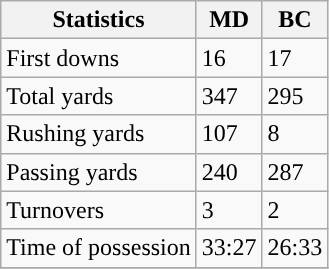<table class="wikitable">
<tr>
<th>Statistics</th>
<th>MD</th>
<th>BC</th>
</tr>
<tr>
<td>First downs</td>
<td>16</td>
<td>17</td>
</tr>
<tr>
<td>Total yards</td>
<td>347</td>
<td>295</td>
</tr>
<tr>
<td>Rushing yards</td>
<td>107</td>
<td>8</td>
</tr>
<tr>
<td>Passing yards</td>
<td>240</td>
<td>287</td>
</tr>
<tr>
<td>Turnovers</td>
<td>3</td>
<td>2</td>
</tr>
<tr>
<td>Time of possession</td>
<td>33:27</td>
<td>26:33</td>
</tr>
<tr>
</tr>
</table>
